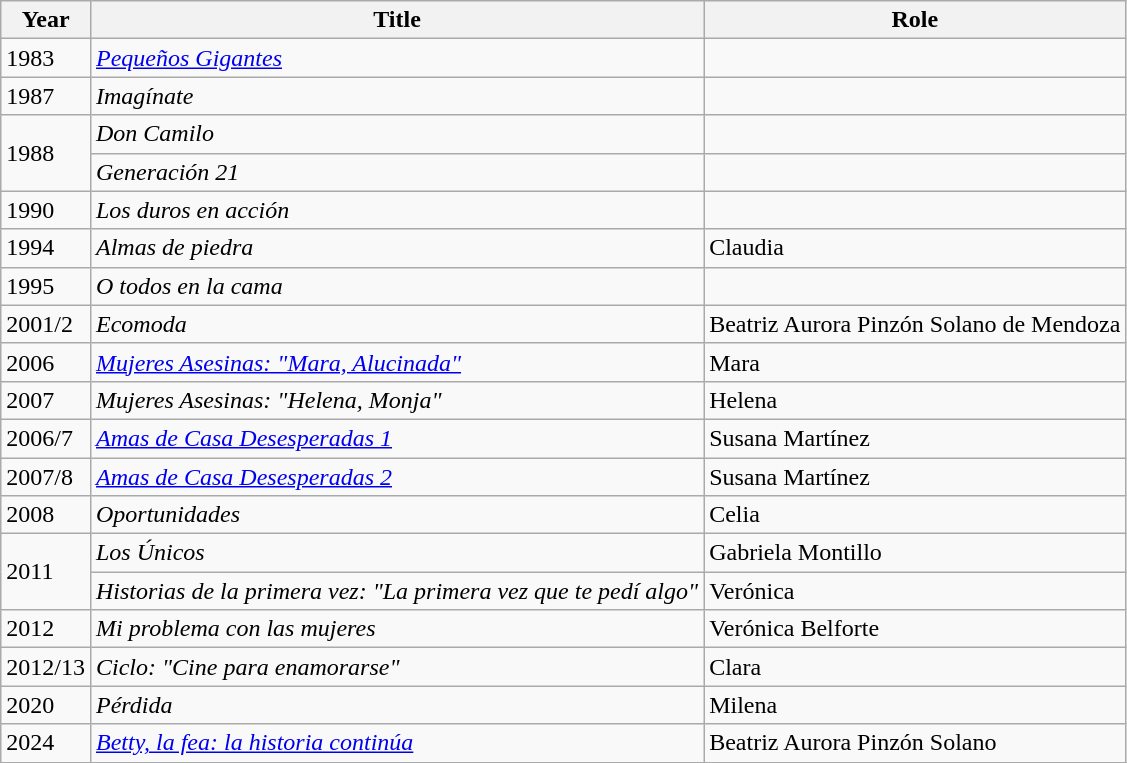<table class="wikitable">
<tr>
<th>Year</th>
<th>Title</th>
<th>Role</th>
</tr>
<tr>
<td>1983</td>
<td><em><a href='#'>Pequeños Gigantes</a></em></td>
<td></td>
</tr>
<tr>
<td>1987</td>
<td><em>Imagínate</em></td>
<td></td>
</tr>
<tr>
<td rowspan=2>1988</td>
<td><em>Don Camilo</em></td>
<td></td>
</tr>
<tr>
<td><em>Generación 21</em></td>
<td></td>
</tr>
<tr>
<td>1990</td>
<td><em>Los duros en acción</em></td>
<td></td>
</tr>
<tr>
<td>1994</td>
<td><em>Almas de piedra</em></td>
<td>Claudia</td>
</tr>
<tr>
<td>1995</td>
<td><em>O todos en la cama</em></td>
<td></td>
</tr>
<tr>
<td>2001/2</td>
<td><em>Ecomoda</em></td>
<td>Beatriz Aurora Pinzón Solano de Mendoza</td>
</tr>
<tr>
<td>2006</td>
<td><em><a href='#'>Mujeres Asesinas: "Mara, Alucinada"</a></em></td>
<td>Mara</td>
</tr>
<tr>
<td>2007</td>
<td><em>Mujeres Asesinas: "Helena, Monja"</em></td>
<td>Helena</td>
</tr>
<tr>
<td>2006/7</td>
<td><em><a href='#'>Amas de Casa Desesperadas 1</a></em></td>
<td>Susana Martínez</td>
</tr>
<tr>
<td>2007/8</td>
<td><em><a href='#'>Amas de Casa Desesperadas 2</a></em></td>
<td>Susana Martínez</td>
</tr>
<tr>
<td>2008</td>
<td><em>Oportunidades</em></td>
<td>Celia</td>
</tr>
<tr>
<td rowspan=2>2011</td>
<td><em>Los Únicos</em></td>
<td>Gabriela Montillo</td>
</tr>
<tr>
<td><em>Historias de la primera vez: "La primera vez que te pedí algo"</em></td>
<td>Verónica</td>
</tr>
<tr>
<td>2012</td>
<td><em>Mi problema con las mujeres</em></td>
<td>Verónica Belforte</td>
</tr>
<tr>
<td>2012/13</td>
<td><em>Ciclo: "Cine para enamorarse"</em></td>
<td>Clara</td>
</tr>
<tr>
<td>2020</td>
<td><em>Pérdida</em></td>
<td>Milena</td>
</tr>
<tr>
<td>2024</td>
<td><em><a href='#'>Betty, la fea: la historia continúa</a></em></td>
<td>Beatriz Aurora Pinzón Solano</td>
</tr>
<tr>
</tr>
</table>
